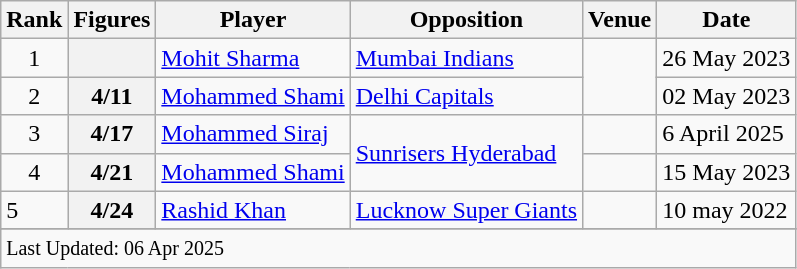<table class="wikitable sortable">
<tr>
<th scope=col>Rank</th>
<th scope=col>Figures</th>
<th scope=col>Player</th>
<th scope=col>Opposition</th>
<th scope=col>Venue</th>
<th scope=col>Date</th>
</tr>
<tr>
<td align=center>1</td>
<th scope=row style=text-align:center;></th>
<td><a href='#'>Mohit Sharma</a></td>
<td><a href='#'>Mumbai Indians</a></td>
<td rowspan="2"></td>
<td>26 May 2023</td>
</tr>
<tr>
<td align=center>2</td>
<th scope=row style=text-align:center;>4/11</th>
<td><a href='#'>Mohammed Shami</a></td>
<td><a href='#'>Delhi Capitals</a></td>
<td>02 May 2023</td>
</tr>
<tr>
<td align=center>3</td>
<th scope=row style=text-align:center;>4/17</th>
<td><a href='#'>Mohammed Siraj</a></td>
<td rowspan="2"><a href='#'>Sunrisers Hyderabad</a></td>
<td></td>
<td>6 April 2025</td>
</tr>
<tr>
<td align="center">4</td>
<th scope="row" style="text-align:center;">4/21</th>
<td><a href='#'>Mohammed Shami</a></td>
<td></td>
<td>15 May 2023</td>
</tr>
<tr>
<td>5</td>
<th>4/24</th>
<td><a href='#'>Rashid Khan</a></td>
<td><a href='#'>Lucknow Super Giants</a></td>
<td></td>
<td>10 may 2022</td>
</tr>
<tr>
</tr>
<tr class=sortbottom>
<td colspan=6><small>Last Updated: 06 Apr 2025</small></td>
</tr>
</table>
